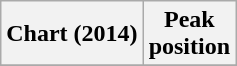<table class="wikitable plainrowheaders" style="text-align:center">
<tr>
<th scope="col">Chart (2014)</th>
<th scope="col">Peak<br> position</th>
</tr>
<tr>
</tr>
</table>
